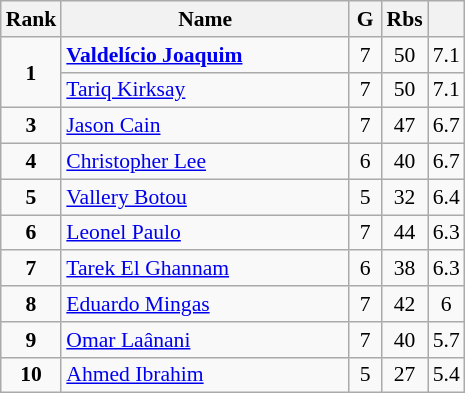<table class="wikitable" style="text-align:center; font-size:90%;">
<tr>
<th width=10px>Rank</th>
<th width=185px>Name</th>
<th width=15px>G</th>
<th width=10px>Rbs</th>
<th width=10px></th>
</tr>
<tr>
<td rowspan=2><strong>1</strong></td>
<td align=left> <strong><a href='#'>Valdelício Joaquim</a></strong></td>
<td>7</td>
<td>50</td>
<td>7.1</td>
</tr>
<tr>
<td align=left> <a href='#'>Tariq Kirksay</a></td>
<td>7</td>
<td>50</td>
<td>7.1</td>
</tr>
<tr>
<td><strong>3</strong></td>
<td align=left> <a href='#'>Jason Cain</a></td>
<td>7</td>
<td>47</td>
<td>6.7</td>
</tr>
<tr>
<td><strong>4</strong></td>
<td align=left> <a href='#'>Christopher Lee</a></td>
<td>6</td>
<td>40</td>
<td>6.7</td>
</tr>
<tr>
<td><strong>5</strong></td>
<td align=left> <a href='#'>Vallery Botou</a></td>
<td>5</td>
<td>32</td>
<td>6.4</td>
</tr>
<tr>
<td><strong>6</strong></td>
<td align=left> <a href='#'>Leonel Paulo</a></td>
<td>7</td>
<td>44</td>
<td>6.3</td>
</tr>
<tr>
<td><strong>7</strong></td>
<td align=left> <a href='#'>Tarek El Ghannam</a></td>
<td>6</td>
<td>38</td>
<td>6.3</td>
</tr>
<tr>
<td><strong>8</strong></td>
<td align=left> <a href='#'>Eduardo Mingas</a></td>
<td>7</td>
<td>42</td>
<td>6</td>
</tr>
<tr>
<td><strong>9</strong></td>
<td align=left> <a href='#'>Omar Laânani</a></td>
<td>7</td>
<td>40</td>
<td>5.7</td>
</tr>
<tr>
<td><strong>10</strong></td>
<td align=left> <a href='#'>Ahmed Ibrahim</a></td>
<td>5</td>
<td>27</td>
<td>5.4</td>
</tr>
</table>
